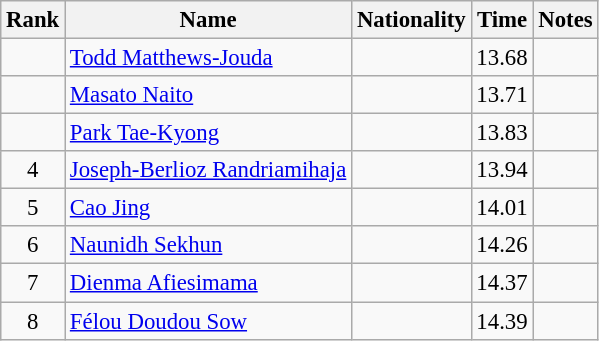<table class="wikitable sortable" style="text-align:center;font-size:95%">
<tr>
<th>Rank</th>
<th>Name</th>
<th>Nationality</th>
<th>Time</th>
<th>Notes</th>
</tr>
<tr>
<td></td>
<td align=left><a href='#'>Todd Matthews-Jouda</a></td>
<td align=left></td>
<td>13.68</td>
<td></td>
</tr>
<tr>
<td></td>
<td align=left><a href='#'>Masato Naito</a></td>
<td align=left></td>
<td>13.71</td>
<td></td>
</tr>
<tr>
<td></td>
<td align=left><a href='#'>Park Tae-Kyong</a></td>
<td align=left></td>
<td>13.83</td>
<td></td>
</tr>
<tr>
<td>4</td>
<td align=left><a href='#'>Joseph-Berlioz Randriamihaja</a></td>
<td align=left></td>
<td>13.94</td>
<td></td>
</tr>
<tr>
<td>5</td>
<td align=left><a href='#'>Cao Jing</a></td>
<td align=left></td>
<td>14.01</td>
<td></td>
</tr>
<tr>
<td>6</td>
<td align=left><a href='#'>Naunidh Sekhun</a></td>
<td align=left></td>
<td>14.26</td>
<td></td>
</tr>
<tr>
<td>7</td>
<td align=left><a href='#'>Dienma Afiesimama</a></td>
<td align=left></td>
<td>14.37</td>
<td></td>
</tr>
<tr>
<td>8</td>
<td align=left><a href='#'>Félou Doudou Sow</a></td>
<td align=left></td>
<td>14.39</td>
<td></td>
</tr>
</table>
